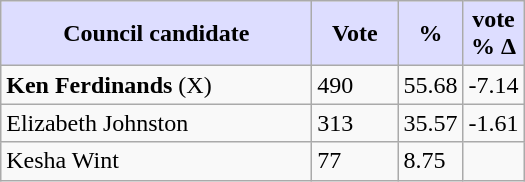<table class="wikitable">
<tr>
<th style="background:#ddf; width:200px;">Council candidate</th>
<th style="background:#ddf; width:50px;">Vote</th>
<th style="background:#ddf; width:30px;">%</th>
<th style="background:#ddf; width:30px;">vote % Δ</th>
</tr>
<tr>
<td><strong>Ken Ferdinands</strong> (X)</td>
<td>490</td>
<td>55.68</td>
<td>-7.14</td>
</tr>
<tr>
<td>Elizabeth Johnston</td>
<td>313</td>
<td>35.57</td>
<td>-1.61</td>
</tr>
<tr>
<td>Kesha Wint</td>
<td>77</td>
<td>8.75</td>
</tr>
</table>
